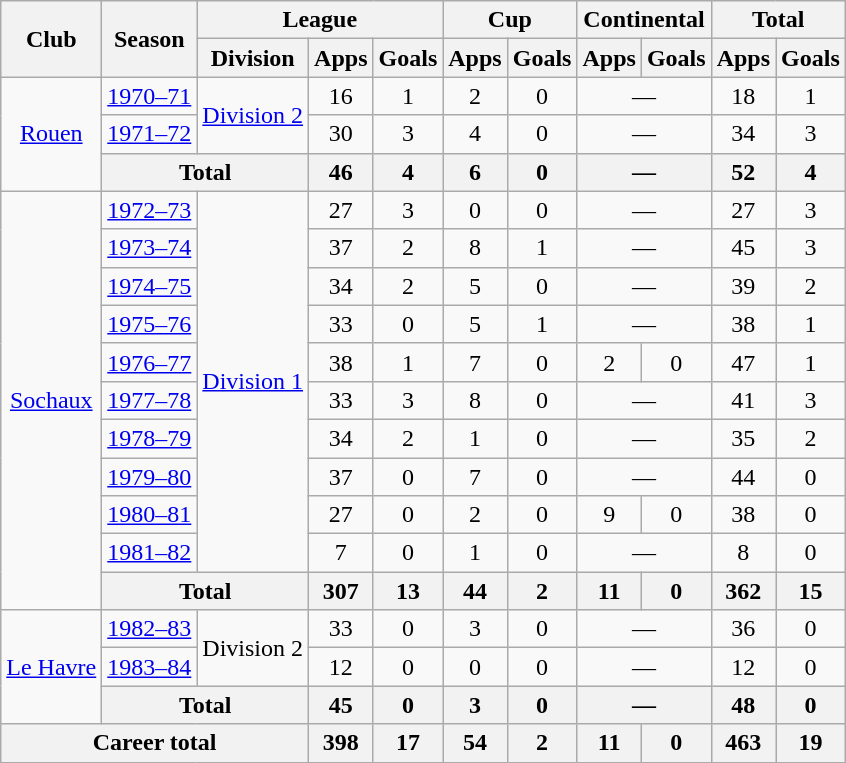<table class="wikitable" style="text-align:center">
<tr>
<th rowspan="2">Club</th>
<th rowspan="2">Season</th>
<th colspan="3">League</th>
<th colspan="2">Cup</th>
<th colspan="2">Continental</th>
<th colspan="2">Total</th>
</tr>
<tr>
<th>Division</th>
<th>Apps</th>
<th>Goals</th>
<th>Apps</th>
<th>Goals</th>
<th>Apps</th>
<th>Goals</th>
<th>Apps</th>
<th>Goals</th>
</tr>
<tr>
<td rowspan="3"><a href='#'>Rouen</a></td>
<td><a href='#'>1970–71</a></td>
<td rowspan="2"><a href='#'>Division 2</a></td>
<td>16</td>
<td>1</td>
<td>2</td>
<td>0</td>
<td colspan="2">—</td>
<td>18</td>
<td>1</td>
</tr>
<tr>
<td><a href='#'>1971–72</a></td>
<td>30</td>
<td>3</td>
<td>4</td>
<td>0</td>
<td colspan="2">—</td>
<td>34</td>
<td>3</td>
</tr>
<tr>
<th colspan="2">Total</th>
<th>46</th>
<th>4</th>
<th>6</th>
<th>0</th>
<th colspan="2">—</th>
<th>52</th>
<th>4</th>
</tr>
<tr>
<td rowspan="11"><a href='#'>Sochaux</a></td>
<td><a href='#'>1972–73</a></td>
<td rowspan="10"><a href='#'>Division 1</a></td>
<td>27</td>
<td>3</td>
<td>0</td>
<td>0</td>
<td colspan="2">—</td>
<td>27</td>
<td>3</td>
</tr>
<tr>
<td><a href='#'>1973–74</a></td>
<td>37</td>
<td>2</td>
<td>8</td>
<td>1</td>
<td colspan="2">—</td>
<td>45</td>
<td>3</td>
</tr>
<tr>
<td><a href='#'>1974–75</a></td>
<td>34</td>
<td>2</td>
<td>5</td>
<td>0</td>
<td colspan="2">—</td>
<td>39</td>
<td>2</td>
</tr>
<tr>
<td><a href='#'>1975–76</a></td>
<td>33</td>
<td>0</td>
<td>5</td>
<td>1</td>
<td colspan="2">—</td>
<td>38</td>
<td>1</td>
</tr>
<tr>
<td><a href='#'>1976–77</a></td>
<td>38</td>
<td>1</td>
<td>7</td>
<td>0</td>
<td>2</td>
<td>0</td>
<td>47</td>
<td>1</td>
</tr>
<tr>
<td><a href='#'>1977–78</a></td>
<td>33</td>
<td>3</td>
<td>8</td>
<td>0</td>
<td colspan="2">—</td>
<td>41</td>
<td>3</td>
</tr>
<tr>
<td><a href='#'>1978–79</a></td>
<td>34</td>
<td>2</td>
<td>1</td>
<td>0</td>
<td colspan="2">—</td>
<td>35</td>
<td>2</td>
</tr>
<tr>
<td><a href='#'>1979–80</a></td>
<td>37</td>
<td>0</td>
<td>7</td>
<td>0</td>
<td colspan="2">—</td>
<td>44</td>
<td>0</td>
</tr>
<tr>
<td><a href='#'>1980–81</a></td>
<td>27</td>
<td>0</td>
<td>2</td>
<td>0</td>
<td>9</td>
<td>0</td>
<td>38</td>
<td>0</td>
</tr>
<tr>
<td><a href='#'>1981–82</a></td>
<td>7</td>
<td>0</td>
<td>1</td>
<td>0</td>
<td colspan="2">—</td>
<td>8</td>
<td>0</td>
</tr>
<tr>
<th colspan="2">Total</th>
<th>307</th>
<th>13</th>
<th>44</th>
<th>2</th>
<th>11</th>
<th>0</th>
<th>362</th>
<th>15</th>
</tr>
<tr>
<td rowspan="3"><a href='#'>Le Havre</a></td>
<td><a href='#'>1982–83</a></td>
<td rowspan="2">Division 2</td>
<td>33</td>
<td>0</td>
<td>3</td>
<td>0</td>
<td colspan="2">—</td>
<td>36</td>
<td>0</td>
</tr>
<tr>
<td><a href='#'>1983–84</a></td>
<td>12</td>
<td>0</td>
<td>0</td>
<td>0</td>
<td colspan="2">—</td>
<td>12</td>
<td>0</td>
</tr>
<tr>
<th colspan="2">Total</th>
<th>45</th>
<th>0</th>
<th>3</th>
<th>0</th>
<th colspan="2">—</th>
<th>48</th>
<th>0</th>
</tr>
<tr>
<th colspan="3">Career total</th>
<th>398</th>
<th>17</th>
<th>54</th>
<th>2</th>
<th>11</th>
<th>0</th>
<th>463</th>
<th>19</th>
</tr>
</table>
